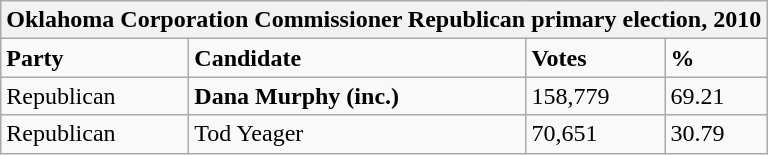<table class="wikitable">
<tr>
<th colspan="4">Oklahoma Corporation Commissioner Republican primary election, 2010</th>
</tr>
<tr>
<td><strong>Party</strong></td>
<td><strong>Candidate</strong></td>
<td><strong>Votes</strong></td>
<td><strong>%</strong></td>
</tr>
<tr>
<td>Republican</td>
<td><strong>Dana Murphy (inc.)</strong></td>
<td>158,779</td>
<td>69.21</td>
</tr>
<tr>
<td>Republican</td>
<td>Tod Yeager</td>
<td>70,651</td>
<td>30.79</td>
</tr>
</table>
